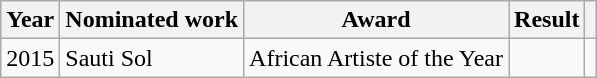<table class ="wikitable">
<tr>
<th>Year</th>
<th>Nominated work</th>
<th>Award</th>
<th>Result</th>
<th></th>
</tr>
<tr>
<td>2015</td>
<td>Sauti Sol</td>
<td>African Artiste of the Year</td>
<td></td>
<td></td>
</tr>
</table>
